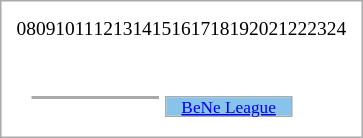<table Cellpadding="0" CellSpacing="0" border=0 style="font-size:90%;border:1px solid #AAAAAA;padding:10px">
<tr valign="bottom">
<td></td>
<td></td>
<td></td>
<td></td>
<td></td>
<td></td>
<td></td>
<td></td>
<td></td>
<td></td>
<td></td>
<td></td>
<td></td>
<td></td>
<td></td>
<td></td>
<td></td>
</tr>
<tr align=center style="font-size:90%;">
<td>08</td>
<td>09</td>
<td>10</td>
<td>11</td>
<td>12</td>
<td>13</td>
<td>14</td>
<td>15</td>
<td>16</td>
<td>17</td>
<td>18</td>
<td>19</td>
<td>20</td>
<td>21</td>
<td>22</td>
<td>23</td>
<td>24</td>
</tr>
<tr>
<td colspan="15"><br><table align="center">
<tr>
<td valign="top"><br><table Cellpadding="0" CellSpacing="0" style="font-size:80%;border:1px solid #AAAAAA;text-align:center;" width="85">
<tr bgcolor="#C0FFC0">
<td></td>
</tr>
</table>
</td>
<td valign="top"><br><table Cellpadding="0" CellSpacing="0" style="font-size:80%;border:1px solid #AAAAAA;text-align:center;" width="85">
<tr bgcolor="#88C3EB">
<td><a href='#'>BeNe League</a></td>
</tr>
</table>
</td>
</tr>
</table>
</td>
</tr>
</table>
